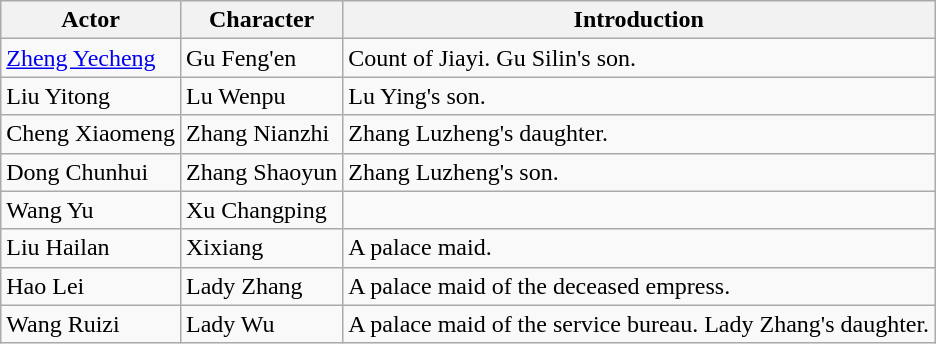<table class="wikitable">
<tr>
<th>Actor</th>
<th>Character</th>
<th>Introduction</th>
</tr>
<tr>
<td><a href='#'>Zheng Yecheng</a></td>
<td>Gu Feng'en</td>
<td>Count of Jiayi. Gu Silin's son.</td>
</tr>
<tr>
<td>Liu Yitong</td>
<td>Lu Wenpu</td>
<td>Lu Ying's son.</td>
</tr>
<tr>
<td>Cheng Xiaomeng</td>
<td>Zhang Nianzhi</td>
<td>Zhang Luzheng's daughter.</td>
</tr>
<tr>
<td>Dong Chunhui</td>
<td>Zhang Shaoyun</td>
<td>Zhang Luzheng's son.</td>
</tr>
<tr>
<td>Wang Yu</td>
<td>Xu Changping</td>
<td></td>
</tr>
<tr>
<td>Liu Hailan</td>
<td>Xixiang</td>
<td>A palace maid.</td>
</tr>
<tr>
<td>Hao Lei</td>
<td>Lady Zhang</td>
<td>A palace maid of the deceased empress.</td>
</tr>
<tr>
<td>Wang Ruizi</td>
<td>Lady Wu</td>
<td>A palace maid of the service bureau. Lady Zhang's daughter.</td>
</tr>
</table>
